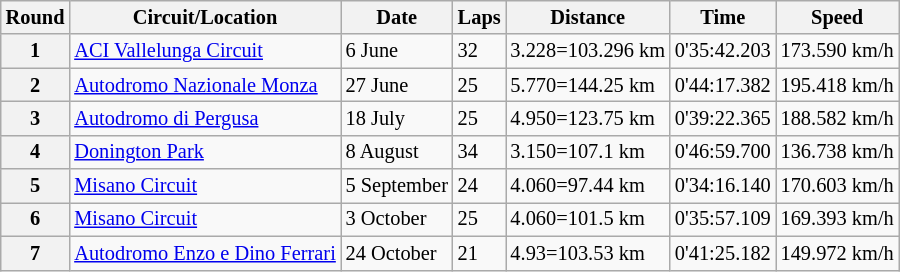<table class="wikitable" style="font-size: 85%;">
<tr>
<th>Round</th>
<th>Circuit/Location</th>
<th>Date</th>
<th>Laps</th>
<th>Distance</th>
<th>Time</th>
<th>Speed</th>
</tr>
<tr>
<th>1</th>
<td><a href='#'>ACI Vallelunga Circuit</a></td>
<td>6 June</td>
<td>32</td>
<td>3.228=103.296 km</td>
<td>0'35:42.203</td>
<td>173.590 km/h</td>
</tr>
<tr>
<th>2</th>
<td><a href='#'>Autodromo Nazionale Monza</a></td>
<td>27 June</td>
<td>25</td>
<td>5.770=144.25 km</td>
<td>0'44:17.382</td>
<td>195.418 km/h</td>
</tr>
<tr>
<th>3</th>
<td><a href='#'>Autodromo di Pergusa</a></td>
<td>18 July</td>
<td>25</td>
<td>4.950=123.75 km</td>
<td>0'39:22.365</td>
<td>188.582 km/h</td>
</tr>
<tr>
<th>4</th>
<td><a href='#'>Donington Park</a></td>
<td>8 August</td>
<td>34</td>
<td>3.150=107.1 km</td>
<td>0'46:59.700</td>
<td>136.738 km/h</td>
</tr>
<tr>
<th>5</th>
<td><a href='#'>Misano Circuit</a></td>
<td nowrap>5 September</td>
<td>24</td>
<td>4.060=97.44 km</td>
<td>0'34:16.140</td>
<td>170.603 km/h</td>
</tr>
<tr>
<th>6</th>
<td><a href='#'>Misano Circuit</a></td>
<td>3 October</td>
<td>25</td>
<td>4.060=101.5 km</td>
<td>0'35:57.109</td>
<td>169.393 km/h</td>
</tr>
<tr>
<th>7</th>
<td nowrap><a href='#'>Autodromo Enzo e Dino Ferrari</a></td>
<td>24 October</td>
<td>21</td>
<td>4.93=103.53 km</td>
<td>0'41:25.182</td>
<td>149.972 km/h</td>
</tr>
</table>
